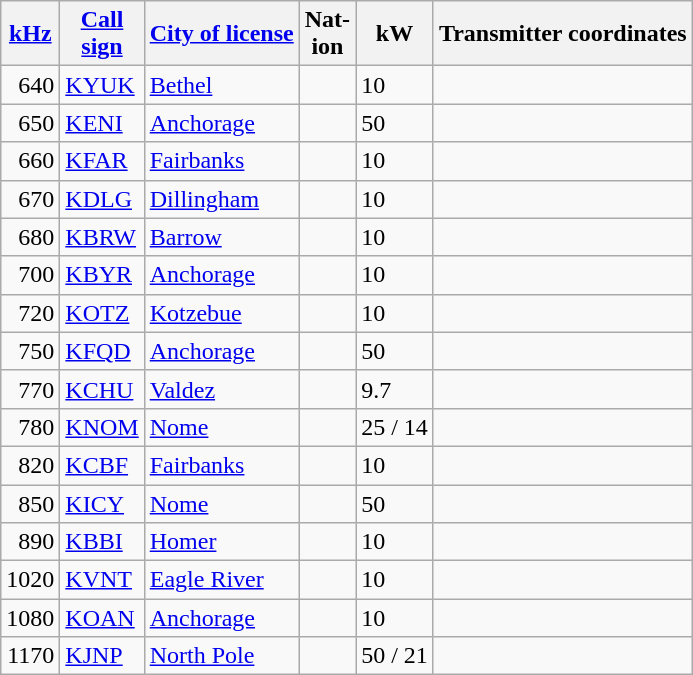<table class="wikitable sortable">
<tr>
<th><a href='#'>kHz</a></th>
<th><a href='#'>Call<br>sign</a></th>
<th><a href='#'>City of license</a></th>
<th>Nat-<br>ion</th>
<th>kW</th>
<th>Transmitter coordinates</th>
</tr>
<tr>
<td align=right>640</td>
<td><a href='#'>KYUK</a></td>
<td><a href='#'>Bethel</a></td>
<td></td>
<td>10</td>
<td></td>
</tr>
<tr>
<td align=right>650</td>
<td><a href='#'>KENI</a></td>
<td><a href='#'>Anchorage</a></td>
<td></td>
<td>50</td>
<td></td>
</tr>
<tr>
<td align=right>660</td>
<td><a href='#'>KFAR</a></td>
<td><a href='#'>Fairbanks</a></td>
<td></td>
<td>10</td>
<td></td>
</tr>
<tr>
<td align=right>670</td>
<td><a href='#'>KDLG</a></td>
<td><a href='#'>Dillingham</a></td>
<td></td>
<td>10</td>
<td></td>
</tr>
<tr>
<td align=right>680</td>
<td><a href='#'>KBRW</a></td>
<td><a href='#'>Barrow</a></td>
<td></td>
<td>10</td>
<td></td>
</tr>
<tr>
<td align=right>700</td>
<td><a href='#'>KBYR</a></td>
<td><a href='#'>Anchorage</a></td>
<td></td>
<td>10</td>
<td></td>
</tr>
<tr>
<td align=right>720</td>
<td><a href='#'>KOTZ</a></td>
<td><a href='#'>Kotzebue</a></td>
<td></td>
<td>10</td>
<td></td>
</tr>
<tr>
<td align=right>750</td>
<td><a href='#'>KFQD</a></td>
<td><a href='#'>Anchorage</a></td>
<td></td>
<td>50</td>
<td></td>
</tr>
<tr>
<td align=right>770</td>
<td><a href='#'>KCHU</a></td>
<td><a href='#'>Valdez</a></td>
<td></td>
<td>9.7</td>
<td></td>
</tr>
<tr>
<td align=right>780</td>
<td><a href='#'>KNOM</a></td>
<td><a href='#'>Nome</a></td>
<td></td>
<td>25 / 14</td>
<td></td>
</tr>
<tr>
<td align=right>820</td>
<td><a href='#'>KCBF</a></td>
<td><a href='#'>Fairbanks</a></td>
<td></td>
<td>10</td>
<td></td>
</tr>
<tr>
<td align=right>850</td>
<td><a href='#'>KICY</a></td>
<td><a href='#'>Nome</a></td>
<td></td>
<td>50</td>
<td></td>
</tr>
<tr>
<td align=right>890</td>
<td><a href='#'>KBBI</a></td>
<td><a href='#'>Homer</a></td>
<td></td>
<td>10</td>
<td></td>
</tr>
<tr>
<td align=right>1020</td>
<td><a href='#'>KVNT</a></td>
<td><a href='#'>Eagle River</a></td>
<td></td>
<td>10</td>
<td></td>
</tr>
<tr>
<td align=right>1080</td>
<td><a href='#'>KOAN</a></td>
<td><a href='#'>Anchorage</a></td>
<td></td>
<td>10</td>
<td></td>
</tr>
<tr>
<td align=right>1170</td>
<td><a href='#'>KJNP</a></td>
<td><a href='#'>North Pole</a></td>
<td></td>
<td>50 / 21</td>
<td></td>
</tr>
</table>
